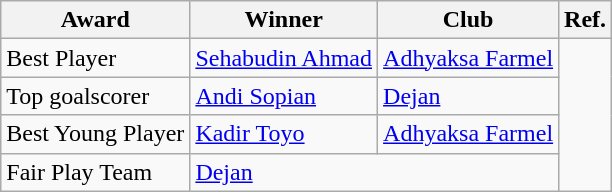<table class="wikitable">
<tr>
<th>Award</th>
<th>Winner</th>
<th>Club</th>
<th>Ref.</th>
</tr>
<tr>
<td>Best Player</td>
<td> <a href='#'>Sehabudin Ahmad</a></td>
<td><a href='#'>Adhyaksa Farmel</a></td>
<td rowspan=5></td>
</tr>
<tr>
<td>Top goalscorer</td>
<td> <a href='#'>Andi Sopian</a></td>
<td><a href='#'>Dejan</a></td>
</tr>
<tr>
<td>Best Young Player</td>
<td> <a href='#'>Kadir Toyo</a></td>
<td><a href='#'>Adhyaksa Farmel</a></td>
</tr>
<tr>
<td>Fair Play Team</td>
<td colspan="2"><a href='#'>Dejan</a></td>
</tr>
</table>
